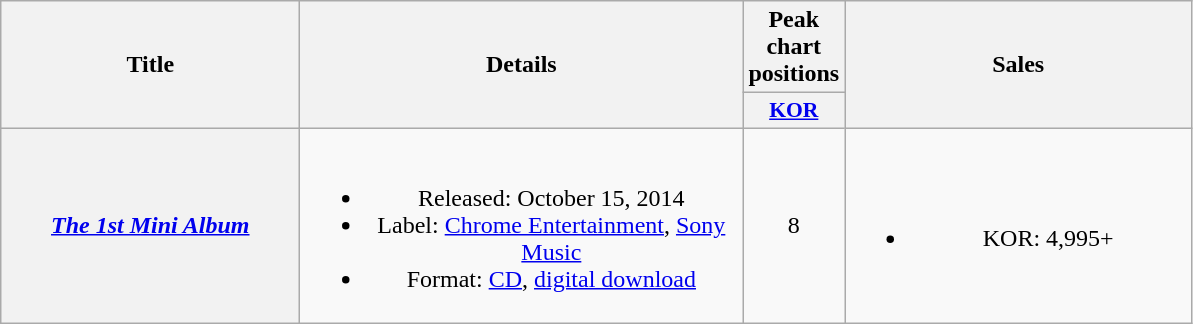<table class="wikitable plainrowheaders" style="text-align:center;">
<tr>
<th rowspan="2" style="width:12em;">Title</th>
<th rowspan="2" style="width:18em;">Details</th>
<th colspan="1">Peak chart positions</th>
<th rowspan="2" style="width:14em;">Sales</th>
</tr>
<tr>
<th scope="col" style="width:3em;font-size:90%;"><a href='#'>KOR</a><br></th>
</tr>
<tr>
<th scope="row"><em><a href='#'>The 1st Mini Album</a></em></th>
<td><br><ul><li>Released: October 15, 2014</li><li>Label: <a href='#'>Chrome Entertainment</a>, <a href='#'>Sony Music</a></li><li>Format: <a href='#'>CD</a>, <a href='#'>digital download</a></li></ul></td>
<td>8</td>
<td><br><ul><li>KOR: 4,995+</li></ul></td>
</tr>
</table>
